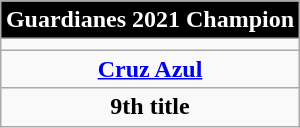<table class="wikitable" style="text-align: center; margin: 0 auto;">
<tr>
<th style="color:#FFFFFF; background-color:#000000;">Guardianes 2021 Champion</th>
</tr>
<tr>
<td></td>
</tr>
<tr>
<td><strong><a href='#'>Cruz Azul</a></strong></td>
</tr>
<tr>
<td><strong>9th title</strong></td>
</tr>
</table>
